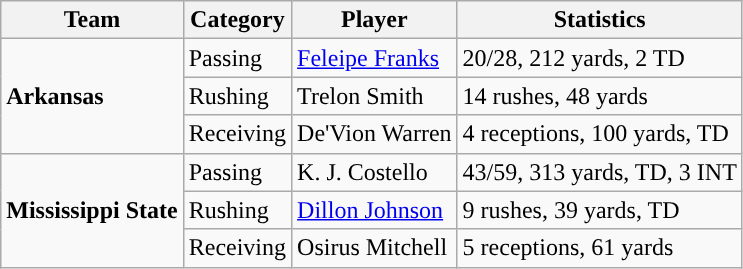<table class="wikitable" style="float: left;">
<tr>
<th>Team</th>
<th>Category</th>
<th>Player</th>
<th>Statistics</th>
</tr>
<tr>
<td rowspan=3><strong>Arkansas</strong></td>
<td>Passing</td>
<td><a href='#'>Feleipe Franks</a></td>
<td>20/28, 212 yards, 2 TD</td>
</tr>
<tr>
<td>Rushing</td>
<td>Trelon Smith</td>
<td>14 rushes, 48 yards</td>
</tr>
<tr>
<td>Receiving</td>
<td>De'Vion Warren</td>
<td>4 receptions, 100 yards, TD</td>
</tr>
<tr>
<td rowspan=3><strong>Mississippi State</strong></td>
<td>Passing</td>
<td>K. J. Costello</td>
<td>43/59, 313 yards, TD, 3 INT</td>
</tr>
<tr>
<td>Rushing</td>
<td><a href='#'>Dillon Johnson</a></td>
<td>9 rushes, 39 yards, TD</td>
</tr>
<tr>
<td>Receiving</td>
<td>Osirus Mitchell</td>
<td>5 receptions, 61 yards</td>
</tr>
</table>
